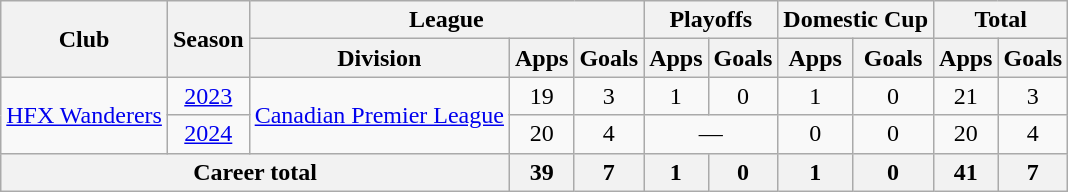<table class="wikitable" style="text-align: center">
<tr>
<th rowspan="2">Club</th>
<th rowspan="2">Season</th>
<th colspan="3">League</th>
<th colspan="2">Playoffs</th>
<th colspan="2">Domestic Cup</th>
<th colspan="2">Total</th>
</tr>
<tr>
<th>Division</th>
<th>Apps</th>
<th>Goals</th>
<th>Apps</th>
<th>Goals</th>
<th>Apps</th>
<th>Goals</th>
<th>Apps</th>
<th>Goals</th>
</tr>
<tr>
<td rowspan="2"><a href='#'>HFX Wanderers</a></td>
<td><a href='#'>2023</a></td>
<td rowspan="2"><a href='#'>Canadian Premier League</a></td>
<td>19</td>
<td>3</td>
<td>1</td>
<td>0</td>
<td>1</td>
<td>0</td>
<td>21</td>
<td>3</td>
</tr>
<tr>
<td><a href='#'>2024</a></td>
<td>20</td>
<td>4</td>
<td colspan="2">—</td>
<td>0</td>
<td>0</td>
<td>20</td>
<td>4</td>
</tr>
<tr>
<th colspan="3"><strong>Career total</strong></th>
<th>39</th>
<th>7</th>
<th>1</th>
<th>0</th>
<th>1</th>
<th>0</th>
<th>41</th>
<th>7</th>
</tr>
</table>
